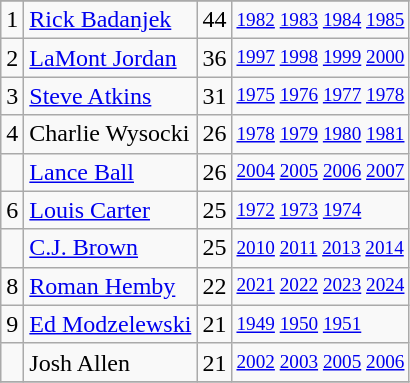<table class="wikitable">
<tr>
</tr>
<tr>
<td>1</td>
<td><a href='#'>Rick Badanjek</a></td>
<td>44</td>
<td style="font-size:80%;"><a href='#'>1982</a> <a href='#'>1983</a> <a href='#'>1984</a> <a href='#'>1985</a></td>
</tr>
<tr>
<td>2</td>
<td><a href='#'>LaMont Jordan</a></td>
<td>36</td>
<td style="font-size:80%;"><a href='#'>1997</a> <a href='#'>1998</a> <a href='#'>1999</a> <a href='#'>2000</a></td>
</tr>
<tr>
<td>3</td>
<td><a href='#'>Steve Atkins</a></td>
<td>31</td>
<td style="font-size:80%;"><a href='#'>1975</a> <a href='#'>1976</a> <a href='#'>1977</a> <a href='#'>1978</a></td>
</tr>
<tr>
<td>4</td>
<td>Charlie Wysocki</td>
<td>26</td>
<td style="font-size:80%;"><a href='#'>1978</a> <a href='#'>1979</a> <a href='#'>1980</a> <a href='#'>1981</a></td>
</tr>
<tr>
<td></td>
<td><a href='#'>Lance Ball</a></td>
<td>26</td>
<td style="font-size:80%;"><a href='#'>2004</a> <a href='#'>2005</a> <a href='#'>2006</a> <a href='#'>2007</a></td>
</tr>
<tr>
<td>6</td>
<td><a href='#'>Louis Carter</a></td>
<td>25</td>
<td style="font-size:80%;"><a href='#'>1972</a> <a href='#'>1973</a> <a href='#'>1974</a></td>
</tr>
<tr>
<td></td>
<td><a href='#'>C.J. Brown</a></td>
<td>25</td>
<td style="font-size:80%;"><a href='#'>2010</a> <a href='#'>2011</a> <a href='#'>2013</a> <a href='#'>2014</a></td>
</tr>
<tr>
<td>8</td>
<td><a href='#'>Roman Hemby</a></td>
<td>22</td>
<td style="font-size:80%;"><a href='#'>2021</a> <a href='#'>2022</a> <a href='#'>2023</a> <a href='#'>2024</a></td>
</tr>
<tr>
<td>9</td>
<td><a href='#'>Ed Modzelewski</a></td>
<td>21</td>
<td style="font-size:80%;"><a href='#'>1949</a> <a href='#'>1950</a> <a href='#'>1951</a></td>
</tr>
<tr>
<td></td>
<td>Josh Allen</td>
<td>21</td>
<td style="font-size:80%;"><a href='#'>2002</a> <a href='#'>2003</a> <a href='#'>2005</a> <a href='#'>2006</a></td>
</tr>
<tr>
</tr>
</table>
